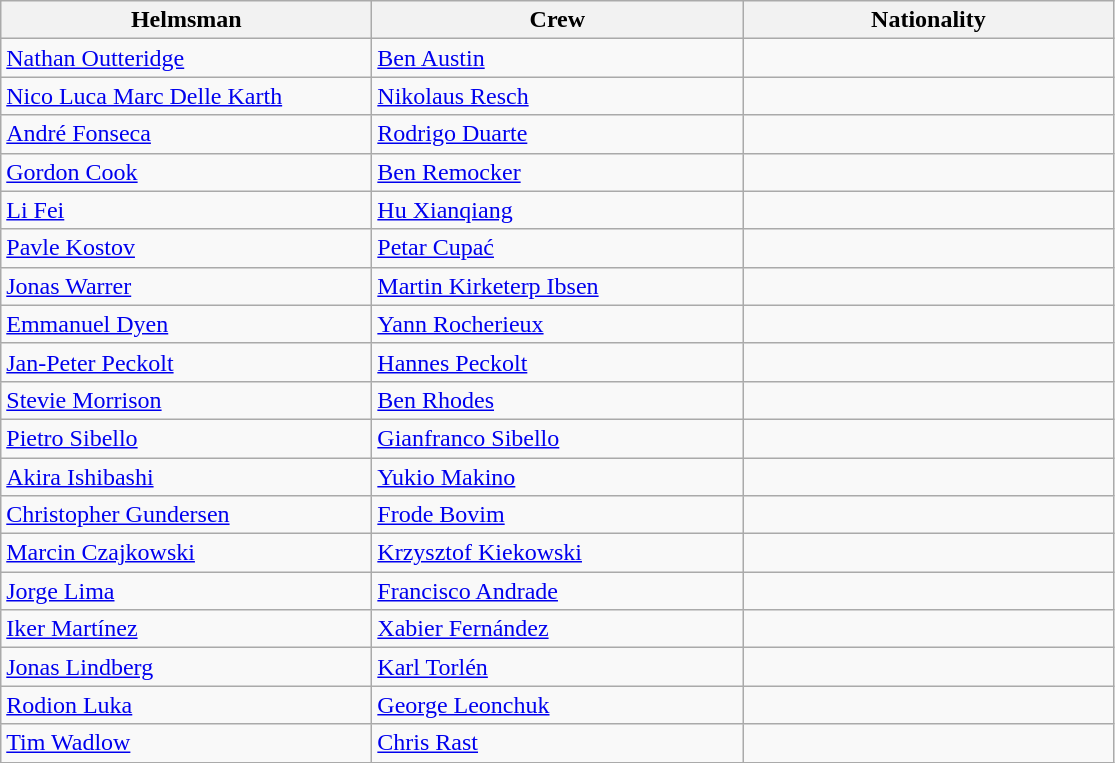<table class=wikitable>
<tr>
<th style="width:15em;">Helmsman</th>
<th style="width:15em;">Crew</th>
<th style="width:15em;">Nationality</th>
</tr>
<tr>
<td><a href='#'>Nathan Outteridge</a></td>
<td><a href='#'>Ben Austin</a></td>
<td></td>
</tr>
<tr>
<td><a href='#'>Nico Luca Marc Delle Karth</a></td>
<td><a href='#'>Nikolaus Resch</a></td>
<td></td>
</tr>
<tr>
<td><a href='#'>André Fonseca</a></td>
<td><a href='#'>Rodrigo Duarte</a></td>
<td></td>
</tr>
<tr>
<td><a href='#'>Gordon Cook</a></td>
<td><a href='#'>Ben Remocker</a></td>
<td></td>
</tr>
<tr>
<td><a href='#'>Li Fei</a></td>
<td><a href='#'>Hu Xianqiang</a></td>
<td></td>
</tr>
<tr>
<td><a href='#'>Pavle Kostov</a></td>
<td><a href='#'>Petar Cupać</a></td>
<td></td>
</tr>
<tr>
<td><a href='#'>Jonas Warrer</a></td>
<td><a href='#'>Martin Kirketerp Ibsen</a></td>
<td></td>
</tr>
<tr>
<td><a href='#'>Emmanuel Dyen</a></td>
<td><a href='#'>Yann Rocherieux</a></td>
<td></td>
</tr>
<tr>
<td><a href='#'>Jan-Peter Peckolt</a></td>
<td><a href='#'>Hannes Peckolt</a></td>
<td></td>
</tr>
<tr>
<td><a href='#'>Stevie Morrison</a></td>
<td><a href='#'>Ben Rhodes</a></td>
<td></td>
</tr>
<tr>
<td><a href='#'>Pietro Sibello</a></td>
<td><a href='#'>Gianfranco Sibello</a></td>
<td></td>
</tr>
<tr>
<td><a href='#'>Akira Ishibashi</a></td>
<td><a href='#'>Yukio Makino</a></td>
<td></td>
</tr>
<tr>
<td><a href='#'>Christopher Gundersen</a></td>
<td><a href='#'>Frode Bovim</a></td>
<td></td>
</tr>
<tr>
<td><a href='#'>Marcin Czajkowski</a></td>
<td><a href='#'>Krzysztof Kiekowski</a></td>
<td></td>
</tr>
<tr>
<td><a href='#'>Jorge Lima</a></td>
<td><a href='#'>Francisco Andrade</a></td>
<td></td>
</tr>
<tr>
<td><a href='#'>Iker Martínez</a></td>
<td><a href='#'>Xabier Fernández</a></td>
<td></td>
</tr>
<tr>
<td><a href='#'>Jonas Lindberg</a></td>
<td><a href='#'>Karl Torlén</a></td>
<td></td>
</tr>
<tr>
<td><a href='#'>Rodion Luka</a></td>
<td><a href='#'>George Leonchuk</a></td>
<td></td>
</tr>
<tr>
<td><a href='#'>Tim Wadlow</a></td>
<td><a href='#'>Chris Rast</a></td>
<td></td>
</tr>
</table>
